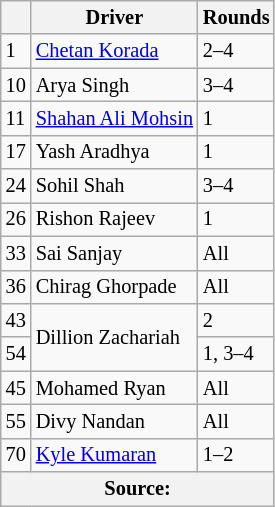<table class="wikitable" style="font-size: 85%">
<tr>
<th></th>
<th>Driver</th>
<th>Rounds</th>
</tr>
<tr>
<td>1</td>
<td> <a href='#'>Chetan Korada</a></td>
<td>2–4</td>
</tr>
<tr>
<td>10</td>
<td> Arya Singh</td>
<td>3–4</td>
</tr>
<tr>
<td>11</td>
<td> <a href='#'>Shahan Ali Mohsin</a></td>
<td>1</td>
</tr>
<tr>
<td>17</td>
<td> Yash Aradhya</td>
<td>1</td>
</tr>
<tr>
<td>24</td>
<td> Sohil Shah</td>
<td>3–4</td>
</tr>
<tr>
<td>26</td>
<td> Rishon Rajeev</td>
<td>1</td>
</tr>
<tr>
<td>33</td>
<td> Sai Sanjay</td>
<td>All</td>
</tr>
<tr>
<td>36</td>
<td> Chirag Ghorpade</td>
<td>All</td>
</tr>
<tr>
<td>43</td>
<td rowspan="2"> Dillion Zachariah</td>
<td>2</td>
</tr>
<tr>
<td>54</td>
<td>1, 3–4</td>
</tr>
<tr>
<td>45</td>
<td> Mohamed Ryan</td>
<td>All</td>
</tr>
<tr>
<td>55</td>
<td> Divy Nandan</td>
<td>All</td>
</tr>
<tr>
<td>70</td>
<td> <a href='#'>Kyle Kumaran</a></td>
<td>1–2</td>
</tr>
<tr>
<th colspan="3">Source:</th>
</tr>
</table>
